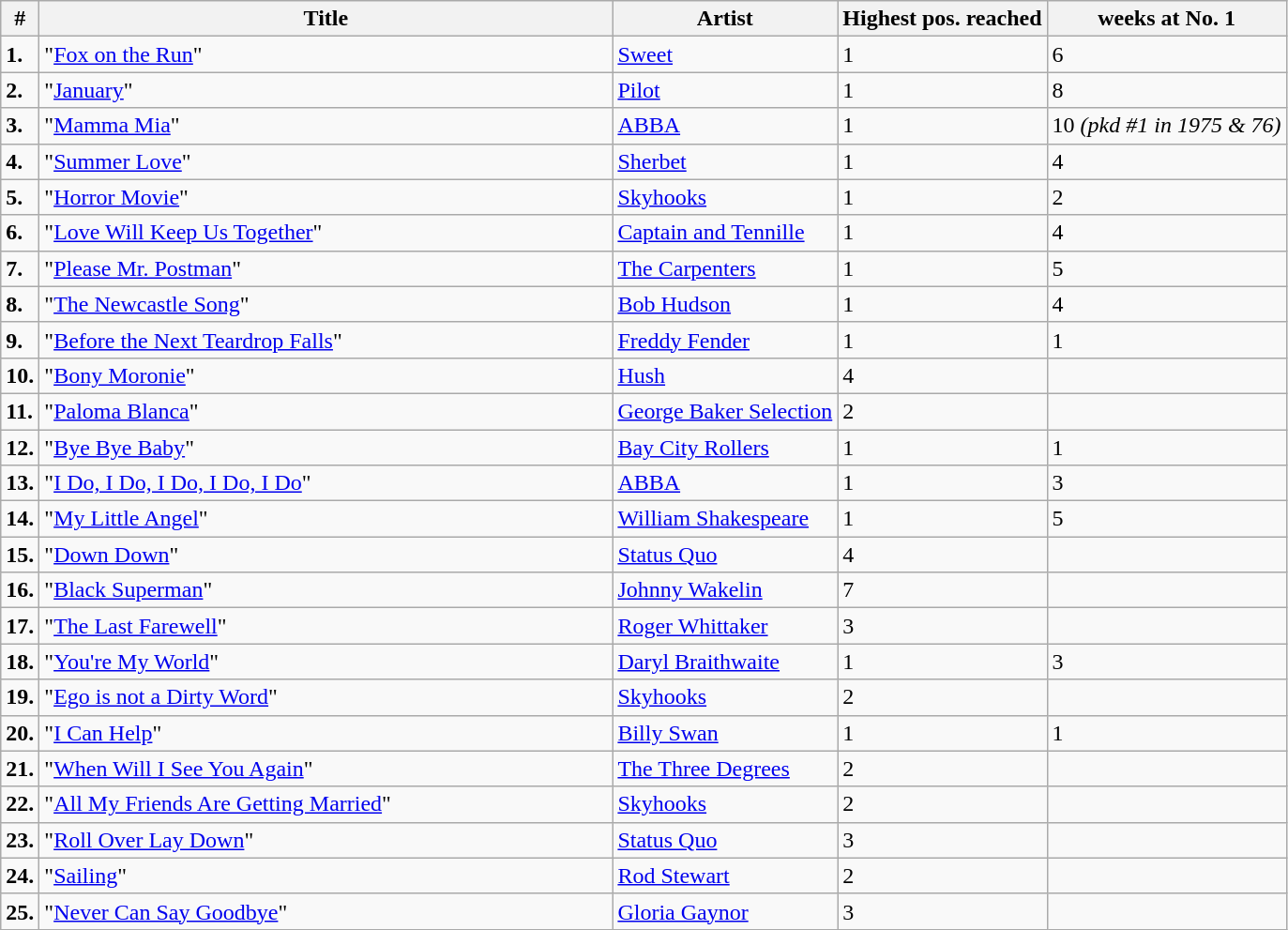<table class="wikitable sortable">
<tr>
<th>#</th>
<th width="400">Title</th>
<th>Artist</th>
<th>Highest pos. reached</th>
<th>weeks at No. 1</th>
</tr>
<tr>
<td><strong>1.</strong></td>
<td>"<a href='#'>Fox on the Run</a>"</td>
<td><a href='#'>Sweet</a></td>
<td>1</td>
<td>6</td>
</tr>
<tr>
<td><strong>2.</strong></td>
<td>"<a href='#'>January</a>"</td>
<td><a href='#'>Pilot</a></td>
<td>1</td>
<td>8</td>
</tr>
<tr>
<td><strong>3.</strong></td>
<td>"<a href='#'>Mamma Mia</a>"</td>
<td><a href='#'>ABBA</a></td>
<td>1</td>
<td>10 <em>(pkd #1 in 1975 & 76)</em></td>
</tr>
<tr>
<td><strong>4.</strong></td>
<td>"<a href='#'>Summer Love</a>"</td>
<td><a href='#'>Sherbet</a></td>
<td>1</td>
<td>4</td>
</tr>
<tr>
<td><strong>5.</strong></td>
<td>"<a href='#'>Horror Movie</a>"</td>
<td><a href='#'>Skyhooks</a></td>
<td>1</td>
<td>2</td>
</tr>
<tr>
<td><strong>6.</strong></td>
<td>"<a href='#'>Love Will Keep Us Together</a>"</td>
<td><a href='#'>Captain and Tennille</a></td>
<td>1</td>
<td>4</td>
</tr>
<tr>
<td><strong>7.</strong></td>
<td>"<a href='#'>Please Mr. Postman</a>"</td>
<td><a href='#'>The Carpenters</a></td>
<td>1</td>
<td>5</td>
</tr>
<tr>
<td><strong>8.</strong></td>
<td>"<a href='#'>The Newcastle Song</a>"</td>
<td><a href='#'>Bob Hudson</a></td>
<td>1</td>
<td>4</td>
</tr>
<tr>
<td><strong>9.</strong></td>
<td>"<a href='#'>Before the Next Teardrop Falls</a>"</td>
<td><a href='#'>Freddy Fender</a></td>
<td>1</td>
<td>1</td>
</tr>
<tr>
<td><strong>10.</strong></td>
<td>"<a href='#'>Bony Moronie</a>"</td>
<td><a href='#'>Hush</a></td>
<td>4</td>
<td></td>
</tr>
<tr>
<td><strong>11.</strong></td>
<td>"<a href='#'>Paloma Blanca</a>"</td>
<td><a href='#'>George Baker Selection</a></td>
<td>2</td>
<td></td>
</tr>
<tr>
<td><strong>12.</strong></td>
<td>"<a href='#'>Bye Bye Baby</a>"</td>
<td><a href='#'>Bay City Rollers</a></td>
<td>1</td>
<td>1</td>
</tr>
<tr>
<td><strong>13.</strong></td>
<td>"<a href='#'>I Do, I Do, I Do, I Do, I Do</a>"</td>
<td><a href='#'>ABBA</a></td>
<td>1</td>
<td>3</td>
</tr>
<tr>
<td><strong>14.</strong></td>
<td>"<a href='#'>My Little Angel</a>"</td>
<td><a href='#'>William Shakespeare</a></td>
<td>1</td>
<td>5</td>
</tr>
<tr>
<td><strong>15.</strong></td>
<td>"<a href='#'>Down Down</a>"</td>
<td><a href='#'>Status Quo</a></td>
<td>4</td>
<td></td>
</tr>
<tr>
<td><strong>16.</strong></td>
<td>"<a href='#'>Black Superman</a>"</td>
<td><a href='#'>Johnny Wakelin</a></td>
<td>7</td>
<td></td>
</tr>
<tr>
<td><strong>17.</strong></td>
<td>"<a href='#'>The Last Farewell</a>"</td>
<td><a href='#'>Roger Whittaker</a></td>
<td>3</td>
<td></td>
</tr>
<tr>
<td><strong>18.</strong></td>
<td>"<a href='#'>You're My World</a>"</td>
<td><a href='#'>Daryl Braithwaite</a></td>
<td>1</td>
<td>3</td>
</tr>
<tr>
<td><strong>19.</strong></td>
<td>"<a href='#'>Ego is not a Dirty Word</a>"</td>
<td><a href='#'>Skyhooks</a></td>
<td>2</td>
<td></td>
</tr>
<tr>
<td><strong>20.</strong></td>
<td>"<a href='#'>I Can Help</a>"</td>
<td><a href='#'>Billy Swan</a></td>
<td>1</td>
<td>1</td>
</tr>
<tr>
<td><strong>21.</strong></td>
<td>"<a href='#'>When Will I See You Again</a>"</td>
<td><a href='#'>The Three Degrees</a></td>
<td>2</td>
<td></td>
</tr>
<tr>
<td><strong>22.</strong></td>
<td>"<a href='#'>All My Friends Are Getting Married</a>"</td>
<td><a href='#'>Skyhooks</a></td>
<td>2</td>
<td></td>
</tr>
<tr>
<td><strong>23.</strong></td>
<td>"<a href='#'>Roll Over Lay Down</a>"</td>
<td><a href='#'>Status Quo</a></td>
<td>3</td>
<td></td>
</tr>
<tr>
<td><strong>24.</strong></td>
<td>"<a href='#'>Sailing</a>"</td>
<td><a href='#'>Rod Stewart</a></td>
<td>2</td>
<td></td>
</tr>
<tr>
<td><strong>25.</strong></td>
<td>"<a href='#'>Never Can Say Goodbye</a>"</td>
<td><a href='#'>Gloria Gaynor</a></td>
<td>3</td>
<td></td>
</tr>
</table>
